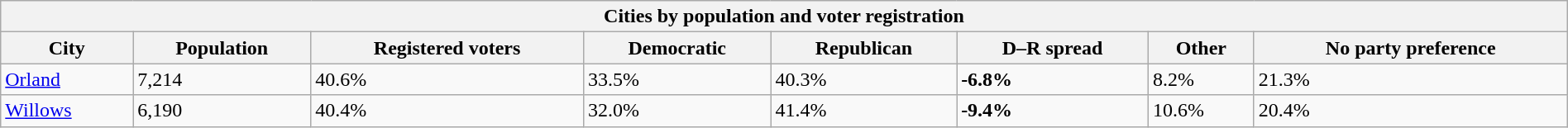<table class="wikitable collapsible collapsed sortable" style="width: 100%;">
<tr>
<th colspan="8">Cities by population and voter registration</th>
</tr>
<tr>
<th>City</th>
<th data-sort-type="number">Population</th>
<th data-sort-type="number">Registered voters<br></th>
<th data-sort-type="number">Democratic</th>
<th data-sort-type="number">Republican</th>
<th data-sort-type="number">D–R spread</th>
<th data-sort-type="number">Other</th>
<th data-sort-type="number">No party preference</th>
</tr>
<tr>
<td><a href='#'>Orland</a></td>
<td>7,214</td>
<td>40.6%</td>
<td>33.5%</td>
<td>40.3%</td>
<td><span><strong>-6.8%</strong></span></td>
<td>8.2%</td>
<td>21.3%</td>
</tr>
<tr>
<td><a href='#'>Willows</a></td>
<td>6,190</td>
<td>40.4%</td>
<td>32.0%</td>
<td>41.4%</td>
<td><span><strong>-9.4%</strong></span></td>
<td>10.6%</td>
<td>20.4%</td>
</tr>
</table>
